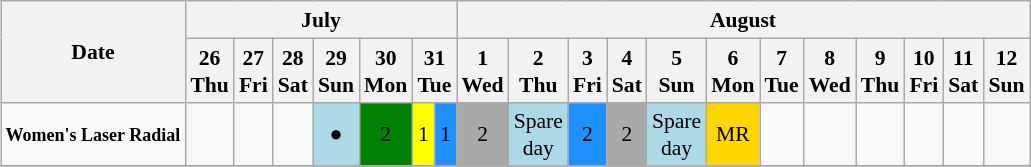<table class="wikitable" style="margin:0.5em auto; font-size:90%; line-height:1.25em;">
<tr>
<th rowspan=2>Date</th>
<th colspan=7>July</th>
<th colspan=12>August</th>
</tr>
<tr>
<th>26<br>Thu</th>
<th>27<br>Fri</th>
<th>28<br>Sat</th>
<th>29<br>Sun</th>
<th>30<br>Mon</th>
<th colspan=2>31<br>Tue</th>
<th>1<br>Wed</th>
<th>2<br>Thu</th>
<th>3<br>Fri</th>
<th>4<br>Sat</th>
<th>5<br>Sun</th>
<th>6<br>Mon</th>
<th>7<br>Tue</th>
<th>8<br>Wed</th>
<th>9<br>Thu</th>
<th>10<br>Fri</th>
<th>11<br>Sat</th>
<th>12<br>Sun</th>
</tr>
<tr align="center">
<td align="right"><small><strong>Women's Laser Radial</strong></small></td>
<td></td>
<td></td>
<td></td>
<td bgcolor=LightBlue><span> ● </span></td>
<td bgcolor=Green><span> 2 </span></td>
<td bgcolor=Yellow><span> 1 </span></td>
<td bgcolor=DodgerBlue><span> 1 </span></td>
<td bgcolor=DarkGrey><span> 2 </span></td>
<td bgcolor=LightBlue><span> Spare<br>day </span></td>
<td bgcolor=DodgerBlue><span> 2 </span></td>
<td bgcolor=DarkGrey><span> 2 </span></td>
<td bgcolor=LightBlue><span> Spare<br>day </span></td>
<td bgcolor=Gold><span> MR </span></td>
<td></td>
<td></td>
<td></td>
<td></td>
<td></td>
<td></td>
</tr>
<tr>
</tr>
</table>
